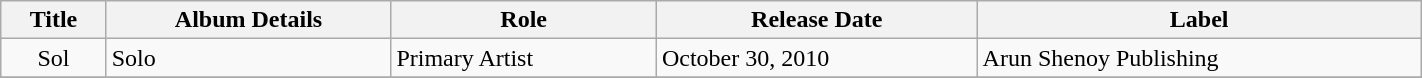<table class="wikitable" width="75%">
<tr>
<th>Title</th>
<th>Album Details</th>
<th>Role</th>
<th>Release Date</th>
<th>Label</th>
</tr>
<tr>
<td rowspan="1"; align="center" valign="top">Sol</td>
<td align="left" valign="top">Solo</td>
<td align="left" valign="top">Primary Artist</td>
<td align="left" valign="top">October 30, 2010</td>
<td align="left" valign="top">Arun Shenoy Publishing</td>
</tr>
<tr>
</tr>
</table>
